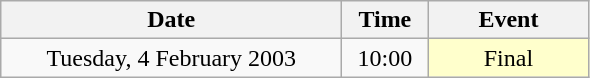<table class = "wikitable" style="text-align:center;">
<tr>
<th width=220>Date</th>
<th width=50>Time</th>
<th width=100>Event</th>
</tr>
<tr>
<td>Tuesday, 4 February 2003</td>
<td>10:00</td>
<td bgcolor=ffffcc>Final</td>
</tr>
</table>
